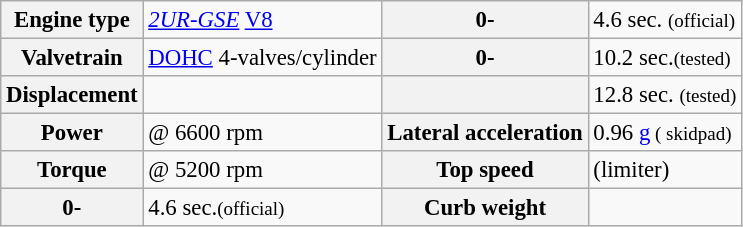<table class="wikitable" border="1" style="font-size:95%;" style="width:%; text-align:">
<tr>
<th>Engine type</th>
<td><em><a href='#'>2UR-GSE</a></em> <a href='#'>V8</a></td>
<th>0-</th>
<td>4.6 sec. <small>(official)</small></td>
</tr>
<tr>
<th>Valvetrain</th>
<td><a href='#'>DOHC</a> 4-valves/cylinder</td>
<th>0-</th>
<td>10.2 sec.<small>(tested)</small></td>
</tr>
<tr>
<th>Displacement</th>
<td></td>
<th></th>
<td>12.8 sec. <small>(tested)</small></td>
</tr>
<tr>
<th>Power</th>
<td> @ 6600 rpm</td>
<th>Lateral acceleration</th>
<td>0.96 <a href='#'>g</a><small> ( skidpad)</small></td>
</tr>
<tr>
<th>Torque</th>
<td> @ 5200 rpm</td>
<th>Top speed</th>
<td> (limiter)</td>
</tr>
<tr>
<th>0-</th>
<td>4.6 sec.<small>(official)</small></td>
<th>Curb weight</th>
<td></td>
</tr>
</table>
